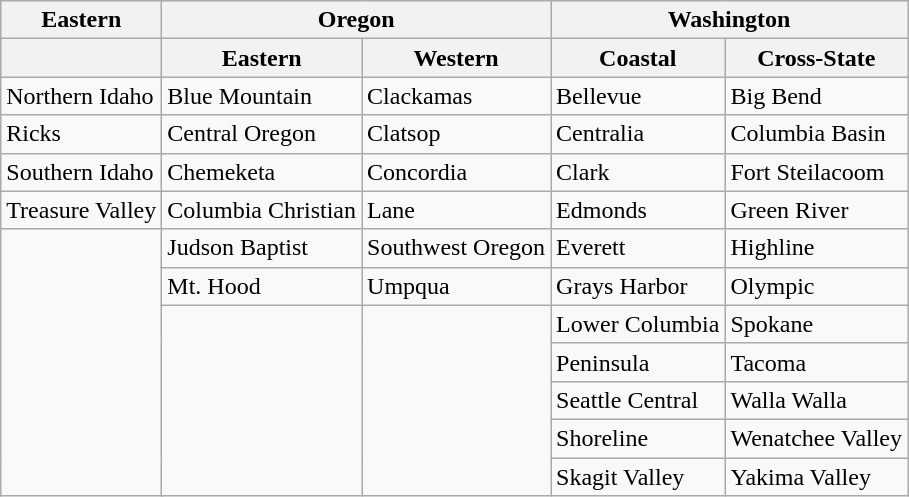<table class="wikitable">
<tr>
<th colspan="6">Eastern</th>
<th colspan="6">Oregon</th>
<th colspan="6">Washington</th>
</tr>
<tr>
<th colspan="6"></th>
<th colspan="3">Eastern</th>
<th colspan="3">Western</th>
<th colspan="3">Coastal</th>
<th colspan="3">Cross-State</th>
</tr>
<tr>
<td colspan="6">Northern Idaho</td>
<td colspan="3">Blue Mountain</td>
<td colspan="3">Clackamas</td>
<td colspan="3">Bellevue</td>
<td colspan="3">Big Bend</td>
</tr>
<tr>
<td colspan="6">Ricks</td>
<td colspan="3">Central Oregon</td>
<td colspan="3">Clatsop</td>
<td colspan="3">Centralia</td>
<td colspan="3">Columbia Basin</td>
</tr>
<tr>
<td colspan="6">Southern Idaho</td>
<td colspan="3">Chemeketa</td>
<td colspan="3">Concordia</td>
<td colspan="3">Clark</td>
<td colspan="3">Fort Steilacoom</td>
</tr>
<tr>
<td colspan="6">Treasure Valley</td>
<td colspan="3">Columbia Christian</td>
<td colspan="3">Lane</td>
<td colspan="3">Edmonds</td>
<td colspan="3">Green River</td>
</tr>
<tr>
<td colspan="6" rowspan="7"></td>
<td colspan="3">Judson Baptist</td>
<td colspan="3">Southwest Oregon</td>
<td colspan="3">Everett</td>
<td colspan="3">Highline</td>
</tr>
<tr>
<td colspan="3">Mt. Hood</td>
<td colspan="3">Umpqua</td>
<td colspan="3">Grays Harbor</td>
<td colspan="3">Olympic</td>
</tr>
<tr>
<td colspan="3" rowspan="5"></td>
<td colspan="3" rowspan="5"></td>
<td colspan="3">Lower Columbia</td>
<td colspan="3">Spokane</td>
</tr>
<tr>
<td colspan="3">Peninsula</td>
<td colspan="3">Tacoma</td>
</tr>
<tr>
<td colspan="3">Seattle Central</td>
<td colspan="3">Walla Walla</td>
</tr>
<tr>
<td colspan="3">Shoreline</td>
<td colspan="3">Wenatchee Valley</td>
</tr>
<tr>
<td colspan="3">Skagit Valley</td>
<td colspan="3">Yakima Valley</td>
</tr>
</table>
